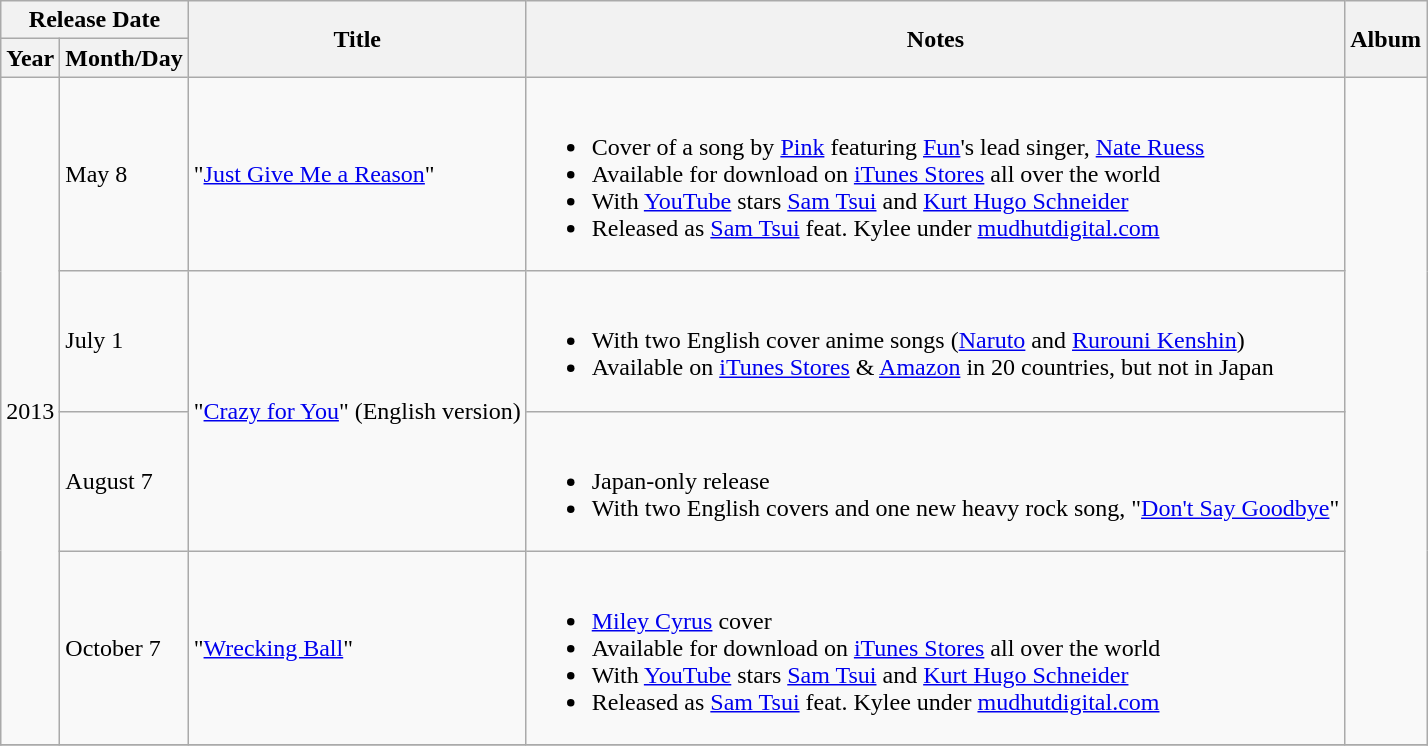<table class="wikitable">
<tr>
<th colspan="2">Release Date</th>
<th rowspan="2">Title</th>
<th rowspan="2">Notes</th>
<th rowspan="2">Album</th>
</tr>
<tr>
<th>Year</th>
<th>Month/Day</th>
</tr>
<tr>
<td rowspan=4>2013</td>
<td>May 8</td>
<td>"<a href='#'>Just Give Me a Reason</a>"</td>
<td><br><ul><li>Cover of a song by <a href='#'>Pink</a> featuring <a href='#'>Fun</a>'s lead singer, <a href='#'>Nate Ruess</a></li><li>Available for download on <a href='#'>iTunes Stores</a> all over the world</li><li>With <a href='#'>YouTube</a> stars <a href='#'>Sam Tsui</a> and <a href='#'>Kurt Hugo Schneider</a></li><li>Released as <a href='#'>Sam Tsui</a> feat. Kylee under <a href='#'>mudhutdigital.com</a></li></ul></td>
<td rowspan=4></td>
</tr>
<tr>
<td>July 1</td>
<td rowspan=2>"<a href='#'>Crazy for You</a>" (English version)</td>
<td><br><ul><li>With two English cover anime songs (<a href='#'>Naruto</a> and <a href='#'>Rurouni Kenshin</a>)</li><li>Available on <a href='#'>iTunes Stores</a> & <a href='#'>Amazon</a> in 20 countries, but not in Japan</li></ul></td>
</tr>
<tr>
<td>August 7</td>
<td><br><ul><li>Japan-only release</li><li>With two English covers and one new heavy rock song, "<a href='#'>Don't Say Goodbye</a>"</li></ul></td>
</tr>
<tr>
<td>October 7</td>
<td>"<a href='#'>Wrecking Ball</a>"</td>
<td><br><ul><li><a href='#'>Miley Cyrus</a> cover</li><li>Available for download on <a href='#'>iTunes Stores</a> all over the world</li><li>With <a href='#'>YouTube</a> stars <a href='#'>Sam Tsui</a> and <a href='#'>Kurt Hugo Schneider</a></li><li>Released as <a href='#'>Sam Tsui</a> feat. Kylee under <a href='#'>mudhutdigital.com</a></li></ul></td>
</tr>
<tr>
</tr>
</table>
